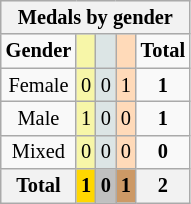<table class=wikitable style=font-size:85%>
<tr style="background:#efefef;">
<th colspan=7><strong>Medals by gender</strong></th>
</tr>
<tr align=center>
<td><strong>Gender</strong></td>
<td bgcolor=#f7f6a8></td>
<td bgcolor=#dce5e5></td>
<td bgcolor=#ffdab9></td>
<td><strong>Total</strong></td>
</tr>
<tr align=center>
<td>Female</td>
<td style="background:#F7F6A8;">0</td>
<td style="background:#DCE5E5;">0</td>
<td style="background:#FFDAB9;">1</td>
<td><strong>1</strong></td>
</tr>
<tr align=center>
<td>Male</td>
<td style="background:#F7F6A8;">1</td>
<td style="background:#DCE5E5;">0</td>
<td style="background:#FFDAB9;">0</td>
<td><strong>1</strong></td>
</tr>
<tr align=center>
<td>Mixed</td>
<td style="background:#F7F6A8;">0</td>
<td style="background:#DCE5E5;">0</td>
<td style="background:#FFDAB9;">0</td>
<td><strong>0</strong></td>
</tr>
<tr align=center>
<th><strong>Total</strong></th>
<th style="background:gold;"><strong>1</strong></th>
<th style="background:silver;"><strong>0</strong></th>
<th style="background:#c96;"><strong>1</strong></th>
<th><strong>2</strong></th>
</tr>
</table>
